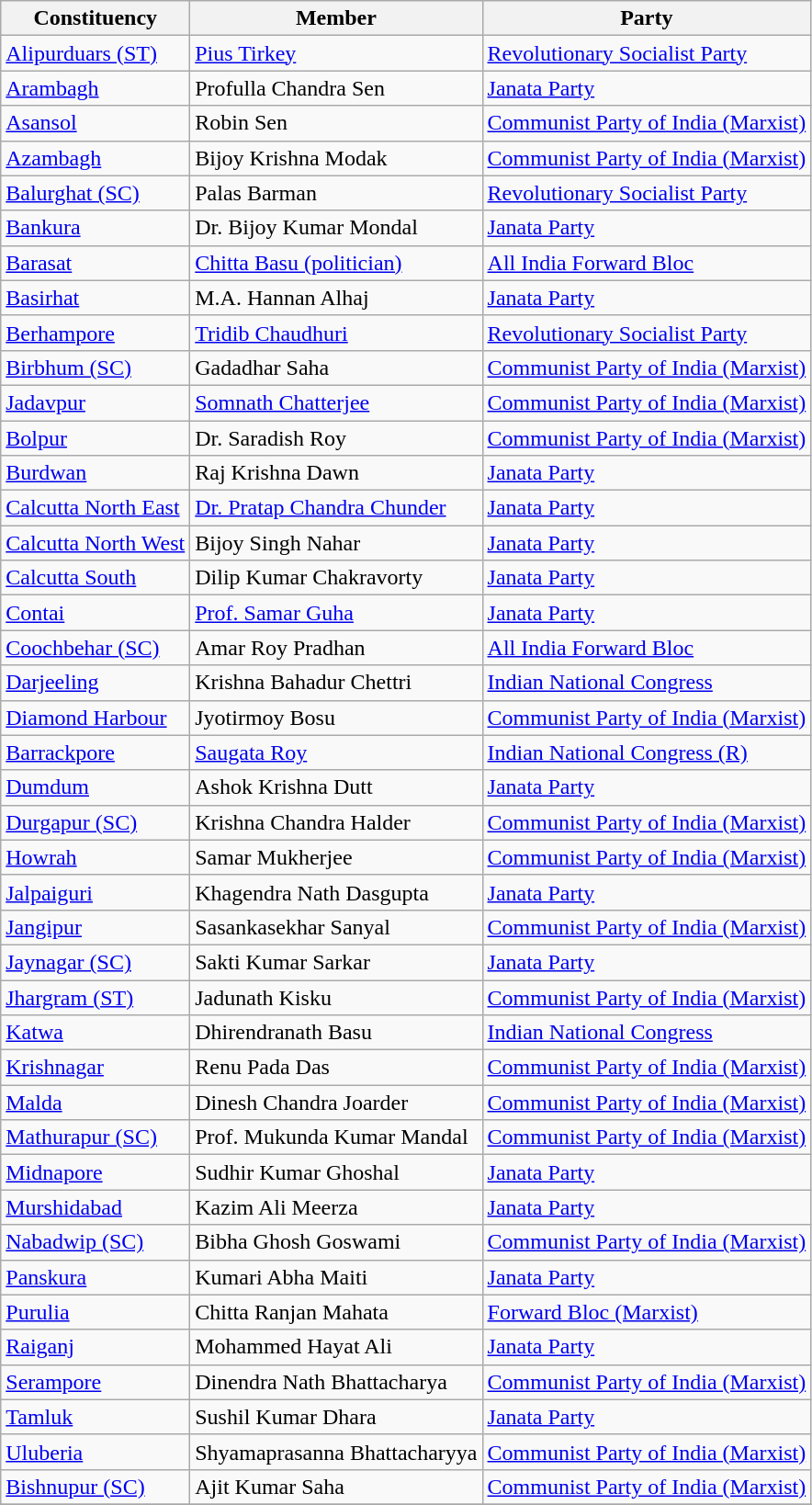<table class="wikitable sortable">
<tr>
<th>Constituency</th>
<th>Member</th>
<th>Party</th>
</tr>
<tr>
<td><a href='#'>Alipurduars (ST)</a></td>
<td><a href='#'>Pius Tirkey</a></td>
<td><a href='#'>Revolutionary Socialist Party</a></td>
</tr>
<tr>
<td><a href='#'>Arambagh</a></td>
<td>Profulla Chandra Sen</td>
<td><a href='#'>Janata Party</a></td>
</tr>
<tr>
<td><a href='#'>Asansol</a></td>
<td>Robin Sen</td>
<td><a href='#'>Communist Party of India (Marxist)</a></td>
</tr>
<tr>
<td><a href='#'>Azambagh</a></td>
<td>Bijoy Krishna Modak</td>
<td><a href='#'>Communist Party of India (Marxist)</a></td>
</tr>
<tr>
<td><a href='#'>Balurghat (SC)</a></td>
<td>Palas Barman</td>
<td><a href='#'>Revolutionary Socialist Party</a></td>
</tr>
<tr>
<td><a href='#'>Bankura</a></td>
<td>Dr. Bijoy Kumar Mondal</td>
<td><a href='#'>Janata Party</a></td>
</tr>
<tr>
<td><a href='#'>Barasat</a></td>
<td><a href='#'>Chitta Basu (politician)</a></td>
<td><a href='#'>All India Forward Bloc</a></td>
</tr>
<tr>
<td><a href='#'>Basirhat</a></td>
<td>M.A. Hannan Alhaj</td>
<td><a href='#'>Janata Party</a></td>
</tr>
<tr>
<td><a href='#'>Berhampore</a></td>
<td><a href='#'>Tridib Chaudhuri</a></td>
<td><a href='#'>Revolutionary Socialist Party</a></td>
</tr>
<tr>
<td><a href='#'>Birbhum (SC)</a></td>
<td>Gadadhar Saha</td>
<td><a href='#'>Communist Party of India (Marxist)</a></td>
</tr>
<tr>
<td><a href='#'>Jadavpur</a></td>
<td><a href='#'>Somnath Chatterjee</a></td>
<td><a href='#'>Communist Party of India (Marxist)</a></td>
</tr>
<tr>
<td><a href='#'>Bolpur</a></td>
<td>Dr. Saradish Roy</td>
<td><a href='#'>Communist Party of India (Marxist)</a></td>
</tr>
<tr>
<td><a href='#'>Burdwan</a></td>
<td>Raj Krishna Dawn</td>
<td><a href='#'>Janata Party</a></td>
</tr>
<tr>
<td><a href='#'>Calcutta North East</a></td>
<td><a href='#'>Dr. Pratap Chandra Chunder</a></td>
<td><a href='#'>Janata Party</a></td>
</tr>
<tr>
<td><a href='#'>Calcutta North West</a></td>
<td>Bijoy Singh Nahar</td>
<td><a href='#'>Janata Party</a></td>
</tr>
<tr>
<td><a href='#'>Calcutta South</a></td>
<td>Dilip Kumar Chakravorty</td>
<td><a href='#'>Janata Party</a></td>
</tr>
<tr>
<td><a href='#'>Contai</a></td>
<td><a href='#'>Prof. Samar Guha</a></td>
<td><a href='#'>Janata Party</a></td>
</tr>
<tr>
<td><a href='#'>Coochbehar (SC)</a></td>
<td>Amar Roy Pradhan</td>
<td><a href='#'>All India Forward Bloc</a></td>
</tr>
<tr>
<td><a href='#'>Darjeeling</a></td>
<td>Krishna Bahadur Chettri</td>
<td><a href='#'>Indian National Congress</a></td>
</tr>
<tr>
<td><a href='#'>Diamond Harbour</a></td>
<td>Jyotirmoy Bosu</td>
<td><a href='#'>Communist Party of India (Marxist)</a></td>
</tr>
<tr>
<td><a href='#'>Barrackpore</a></td>
<td><a href='#'>Saugata Roy</a></td>
<td><a href='#'>Indian National Congress (R)</a></td>
</tr>
<tr>
<td><a href='#'>Dumdum</a></td>
<td>Ashok Krishna Dutt</td>
<td><a href='#'>Janata Party</a></td>
</tr>
<tr>
<td><a href='#'>Durgapur (SC)</a></td>
<td>Krishna Chandra Halder</td>
<td><a href='#'>Communist Party of India (Marxist)</a></td>
</tr>
<tr>
<td><a href='#'>Howrah</a></td>
<td>Samar Mukherjee</td>
<td><a href='#'>Communist Party of India (Marxist)</a></td>
</tr>
<tr>
<td><a href='#'>Jalpaiguri</a></td>
<td>Khagendra Nath Dasgupta</td>
<td><a href='#'>Janata Party</a></td>
</tr>
<tr>
<td><a href='#'>Jangipur</a></td>
<td>Sasankasekhar Sanyal</td>
<td><a href='#'>Communist Party of India (Marxist)</a></td>
</tr>
<tr>
<td><a href='#'>Jaynagar (SC)</a></td>
<td>Sakti Kumar Sarkar</td>
<td><a href='#'>Janata Party</a></td>
</tr>
<tr>
<td><a href='#'>Jhargram (ST)</a></td>
<td>Jadunath Kisku</td>
<td><a href='#'>Communist Party of India (Marxist)</a></td>
</tr>
<tr>
<td><a href='#'>Katwa</a></td>
<td>Dhirendranath Basu</td>
<td><a href='#'>Indian National Congress</a></td>
</tr>
<tr>
<td><a href='#'>Krishnagar</a></td>
<td>Renu Pada Das</td>
<td><a href='#'>Communist Party of India (Marxist)</a></td>
</tr>
<tr>
<td><a href='#'>Malda</a></td>
<td>Dinesh Chandra Joarder</td>
<td><a href='#'>Communist Party of India (Marxist)</a></td>
</tr>
<tr>
<td><a href='#'>Mathurapur (SC)</a></td>
<td>Prof. Mukunda Kumar Mandal</td>
<td><a href='#'>Communist Party of India (Marxist)</a></td>
</tr>
<tr>
<td><a href='#'>Midnapore</a></td>
<td>Sudhir Kumar Ghoshal</td>
<td><a href='#'>Janata Party</a></td>
</tr>
<tr>
<td><a href='#'>Murshidabad</a></td>
<td>Kazim Ali Meerza</td>
<td><a href='#'>Janata Party</a></td>
</tr>
<tr>
<td><a href='#'>Nabadwip (SC)</a></td>
<td>Bibha Ghosh Goswami</td>
<td><a href='#'>Communist Party of India (Marxist)</a></td>
</tr>
<tr>
<td><a href='#'>Panskura</a></td>
<td>Kumari Abha Maiti</td>
<td><a href='#'>Janata Party</a></td>
</tr>
<tr>
<td><a href='#'>Purulia</a></td>
<td>Chitta Ranjan Mahata</td>
<td><a href='#'>Forward Bloc (Marxist)</a></td>
</tr>
<tr>
<td><a href='#'>Raiganj</a></td>
<td>Mohammed Hayat Ali</td>
<td><a href='#'>Janata Party</a></td>
</tr>
<tr>
<td><a href='#'>Serampore</a></td>
<td>Dinendra Nath Bhattacharya</td>
<td><a href='#'>Communist Party of India (Marxist)</a></td>
</tr>
<tr>
<td><a href='#'>Tamluk</a></td>
<td>Sushil Kumar Dhara</td>
<td><a href='#'>Janata Party</a></td>
</tr>
<tr>
<td><a href='#'>Uluberia</a></td>
<td>Shyamaprasanna Bhattacharyya</td>
<td><a href='#'>Communist Party of India (Marxist)</a></td>
</tr>
<tr>
<td><a href='#'>Bishnupur (SC)</a></td>
<td>Ajit Kumar Saha</td>
<td><a href='#'>Communist Party of India (Marxist)</a></td>
</tr>
<tr>
</tr>
</table>
